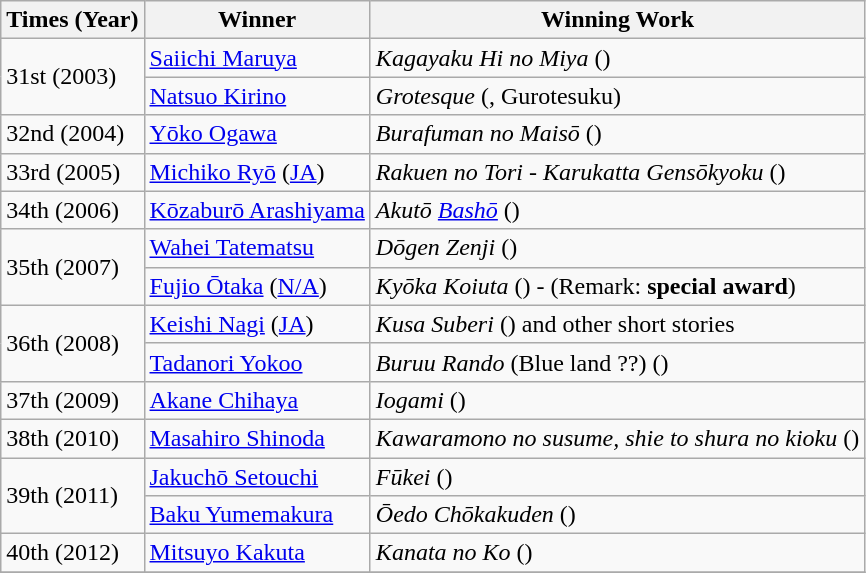<table class="wikitable" style="text-align:left;">
<tr>
<th>Times (Year)</th>
<th>Winner</th>
<th>Winning Work</th>
</tr>
<tr>
<td rowspan="2">31st (2003)</td>
<td><a href='#'>Saiichi Maruya</a></td>
<td><em>Kagayaku Hi no Miya</em> ()</td>
</tr>
<tr>
<td><a href='#'>Natsuo Kirino</a></td>
<td><em>Grotesque</em> (, Gurotesuku)</td>
</tr>
<tr>
<td>32nd (2004)</td>
<td><a href='#'>Yōko Ogawa</a></td>
<td><em>Burafuman no Maisō</em> ()</td>
</tr>
<tr>
<td>33rd (2005)</td>
<td><a href='#'>Michiko Ryō</a> (<a href='#'>JA</a>)</td>
<td><em>Rakuen no Tori - Karukatta Gensōkyoku</em> ()</td>
</tr>
<tr>
<td>34th (2006)</td>
<td><a href='#'>Kōzaburō Arashiyama</a></td>
<td><em>Akutō <a href='#'>Bashō</a></em> ()</td>
</tr>
<tr>
<td rowspan="2">35th (2007)</td>
<td><a href='#'>Wahei Tatematsu</a></td>
<td><em>Dōgen Zenji</em> ()</td>
</tr>
<tr>
<td><a href='#'>Fujio Ōtaka</a> (<a href='#'>N/A</a>)</td>
<td><em>Kyōka Koiuta</em> () - (Remark: <strong>special award</strong>)</td>
</tr>
<tr>
<td rowspan="2">36th (2008)</td>
<td><a href='#'>Keishi Nagi</a> (<a href='#'>JA</a>)</td>
<td><em>Kusa Suberi</em> () and other short stories</td>
</tr>
<tr>
<td><a href='#'>Tadanori Yokoo</a></td>
<td><em>Buruu Rando</em> (Blue land ??) ()</td>
</tr>
<tr>
<td>37th (2009)</td>
<td><a href='#'>Akane Chihaya</a></td>
<td><em>Iogami</em> ()</td>
</tr>
<tr>
<td>38th (2010)</td>
<td><a href='#'>Masahiro Shinoda</a></td>
<td><em>Kawaramono no susume, shie to shura no kioku</em> ()</td>
</tr>
<tr>
<td rowspan="2">39th (2011)</td>
<td><a href='#'>Jakuchō Setouchi</a></td>
<td><em>Fūkei</em> ()</td>
</tr>
<tr>
<td><a href='#'>Baku Yumemakura</a></td>
<td><em>Ōedo Chōkakuden</em> ()</td>
</tr>
<tr>
<td>40th (2012)</td>
<td><a href='#'>Mitsuyo Kakuta</a></td>
<td><em>Kanata no Ko</em> ()</td>
</tr>
<tr>
</tr>
</table>
